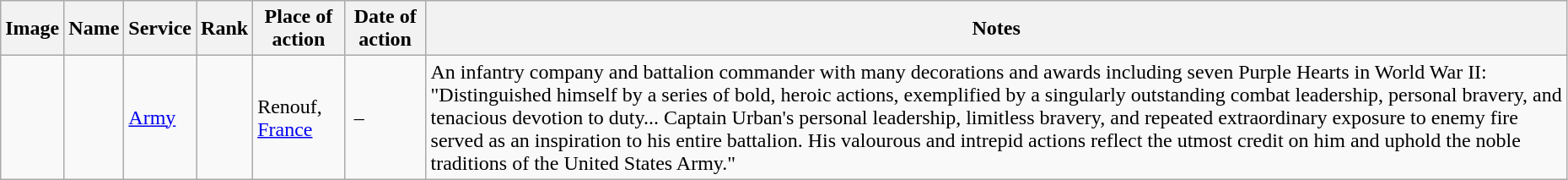<table class="wikitable" width="98%">
<tr>
<th class="unsortable">Image</th>
<th>Name</th>
<th>Service</th>
<th>Rank</th>
<th>Place of action</th>
<th>Date of action</th>
<th class="unsortable">Notes</th>
</tr>
<tr>
<td></td>
<td></td>
<td><a href='#'>Army</a></td>
<td></td>
<td>Renouf, <a href='#'>France</a></td>
<td> – </td>
<td>An infantry company and battalion commander with many decorations and awards including seven Purple Hearts in World War II:<br>"Distinguished himself by a series of bold, heroic actions, exemplified by a singularly outstanding combat leadership, personal bravery, and tenacious devotion to duty... Captain Urban's personal leadership, limitless bravery, and repeated extraordinary exposure to enemy fire served as an inspiration to his entire battalion. His valourous and intrepid actions reflect the utmost credit on him and uphold the noble traditions of the United States Army."</td>
</tr>
</table>
